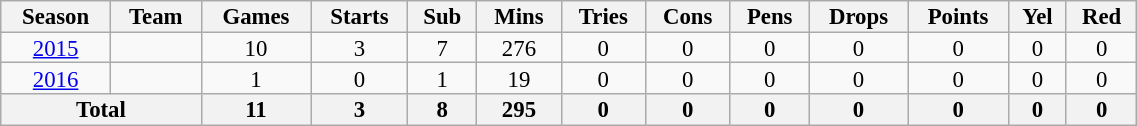<table class="wikitable" style="text-align:center; line-height:90%; font-size:95%; width:60%;">
<tr>
<th>Season</th>
<th>Team</th>
<th>Games</th>
<th>Starts</th>
<th>Sub</th>
<th>Mins</th>
<th>Tries</th>
<th>Cons</th>
<th>Pens</th>
<th>Drops</th>
<th>Points</th>
<th>Yel</th>
<th>Red</th>
</tr>
<tr>
<td><a href='#'>2015</a></td>
<td></td>
<td>10</td>
<td>3</td>
<td>7</td>
<td>276</td>
<td>0</td>
<td>0</td>
<td>0</td>
<td>0</td>
<td>0</td>
<td>0</td>
<td>0</td>
</tr>
<tr>
<td><a href='#'>2016</a></td>
<td></td>
<td>1</td>
<td>0</td>
<td>1</td>
<td>19</td>
<td>0</td>
<td>0</td>
<td>0</td>
<td>0</td>
<td>0</td>
<td>0</td>
<td>0</td>
</tr>
<tr>
<th colspan="2">Total</th>
<th>11</th>
<th>3</th>
<th>8</th>
<th>295</th>
<th>0</th>
<th>0</th>
<th>0</th>
<th>0</th>
<th>0</th>
<th>0</th>
<th>0</th>
</tr>
</table>
